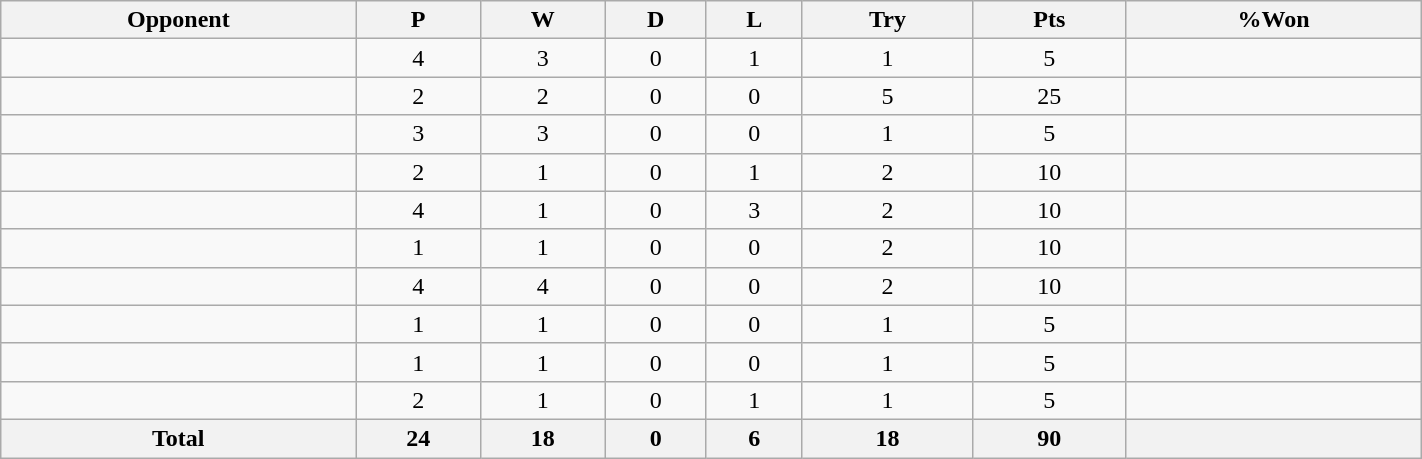<table class="wikitable sortable" style="text-align:center;width:75%">
<tr>
<th style="width:25%;">Opponent</th>
<th abbr="Played" style="width:15px;">P</th>
<th abbr="Won" style="width:10px;">W</th>
<th abbr="Drawn" style="width:10px;">D</th>
<th abbr="Lost" style="width:10px;">L</th>
<th abbr="Tries" style="width:15px;">Try</th>
<th abbr="Points" style="width:18px;">Pts</th>
<th abbr="Won" style="width:15px;">%Won</th>
</tr>
<tr>
<td align="left"></td>
<td>4</td>
<td>3</td>
<td>0</td>
<td>1</td>
<td>1</td>
<td>5</td>
<td></td>
</tr>
<tr>
<td align="left"></td>
<td>2</td>
<td>2</td>
<td>0</td>
<td>0</td>
<td>5</td>
<td>25</td>
<td></td>
</tr>
<tr>
<td align="left"></td>
<td>3</td>
<td>3</td>
<td>0</td>
<td>0</td>
<td>1</td>
<td>5</td>
<td></td>
</tr>
<tr>
<td align="left"></td>
<td>2</td>
<td>1</td>
<td>0</td>
<td>1</td>
<td>2</td>
<td>10</td>
<td></td>
</tr>
<tr>
<td align="left"></td>
<td>4</td>
<td>1</td>
<td>0</td>
<td>3</td>
<td>2</td>
<td>10</td>
<td></td>
</tr>
<tr>
<td align="left"></td>
<td>1</td>
<td>1</td>
<td>0</td>
<td>0</td>
<td>2</td>
<td>10</td>
<td></td>
</tr>
<tr>
<td align="left"></td>
<td>4</td>
<td>4</td>
<td>0</td>
<td>0</td>
<td>2</td>
<td>10</td>
<td></td>
</tr>
<tr>
<td align="left"></td>
<td>1</td>
<td>1</td>
<td>0</td>
<td>0</td>
<td>1</td>
<td>5</td>
<td></td>
</tr>
<tr>
<td align="left"></td>
<td>1</td>
<td>1</td>
<td>0</td>
<td>0</td>
<td>1</td>
<td>5</td>
<td></td>
</tr>
<tr>
<td align="left"></td>
<td>2</td>
<td>1</td>
<td>0</td>
<td>1</td>
<td>1</td>
<td>5</td>
<td></td>
</tr>
<tr>
<th>Total</th>
<th>24</th>
<th>18</th>
<th>0</th>
<th>6</th>
<th>18</th>
<th>90</th>
<th></th>
</tr>
</table>
